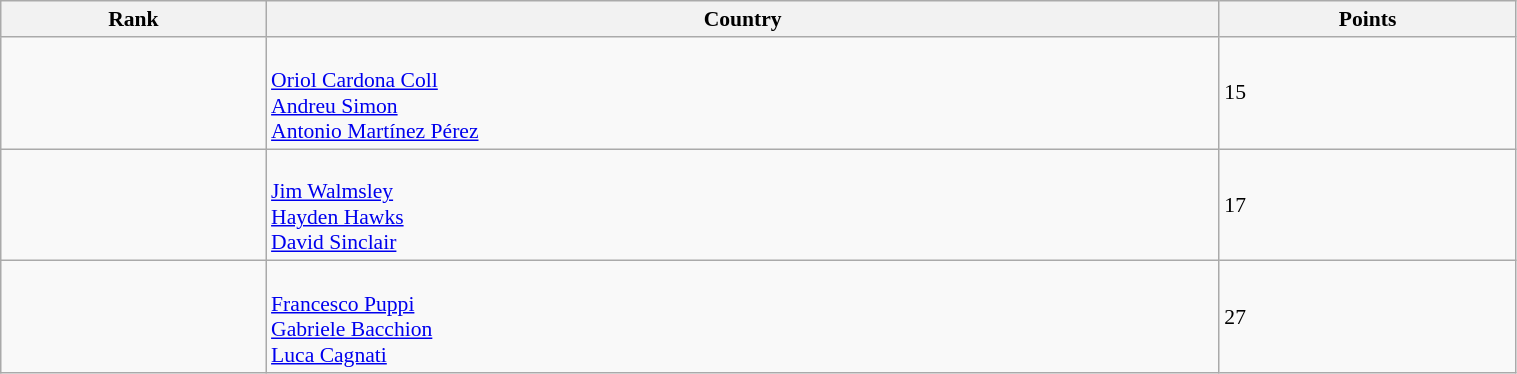<table class="wikitable" width=80% style="font-size:90%; text-align:left;">
<tr>
<th>Rank</th>
<th>Country</th>
<th>Points</th>
</tr>
<tr>
<td align="center"></td>
<td><br><a href='#'>Oriol Cardona Coll</a><br><a href='#'>Andreu Simon</a><br><a href='#'>Antonio Martínez Pérez</a></td>
<td>15</td>
</tr>
<tr>
<td align="center"></td>
<td><br><a href='#'>Jim Walmsley</a><br><a href='#'>Hayden Hawks</a><br><a href='#'>David Sinclair</a></td>
<td>17</td>
</tr>
<tr>
<td align="center"></td>
<td><br><a href='#'>Francesco Puppi</a><br><a href='#'>Gabriele Bacchion</a><br><a href='#'>Luca Cagnati</a></td>
<td>27</td>
</tr>
</table>
